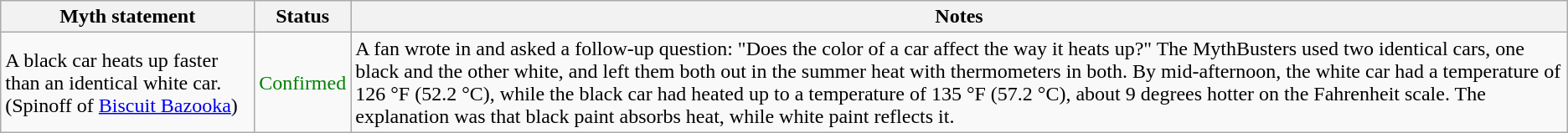<table class="wikitable plainrowheaders">
<tr>
<th>Myth statement</th>
<th>Status</th>
<th>Notes</th>
</tr>
<tr>
<td>A black car heats up faster than an identical white car. (Spinoff of <a href='#'>Biscuit Bazooka</a>)</td>
<td style="color:green">Confirmed</td>
<td>A fan wrote in and asked a follow-up question: "Does the color of a car affect the way it heats up?" The MythBusters used two identical cars, one black and the other white, and left them both out in the summer heat with thermometers in both. By mid-afternoon, the white car had a temperature of 126 °F (52.2 °C), while the black car had heated up to a temperature of 135 °F (57.2 °C), about 9 degrees hotter on the Fahrenheit scale. The explanation was that black paint absorbs heat, while white paint reflects it.</td>
</tr>
</table>
